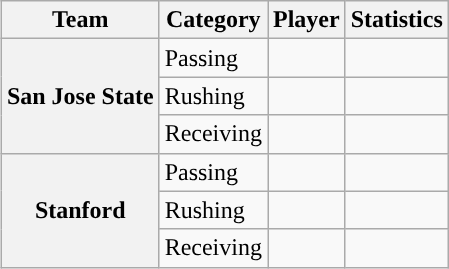<table class="wikitable" style="float:right">
<tr>
<th>Team</th>
<th>Category</th>
<th>Player</th>
<th>Statistics</th>
</tr>
<tr>
<th rowspan=3>San Jose State</th>
<td>Passing</td>
<td></td>
<td></td>
</tr>
<tr>
<td>Rushing</td>
<td></td>
<td></td>
</tr>
<tr>
<td>Receiving</td>
<td></td>
<td></td>
</tr>
<tr>
<th rowspan=3>Stanford</th>
<td>Passing</td>
<td></td>
<td></td>
</tr>
<tr>
<td>Rushing</td>
<td></td>
<td></td>
</tr>
<tr>
<td>Receiving</td>
<td></td>
<td></td>
</tr>
</table>
